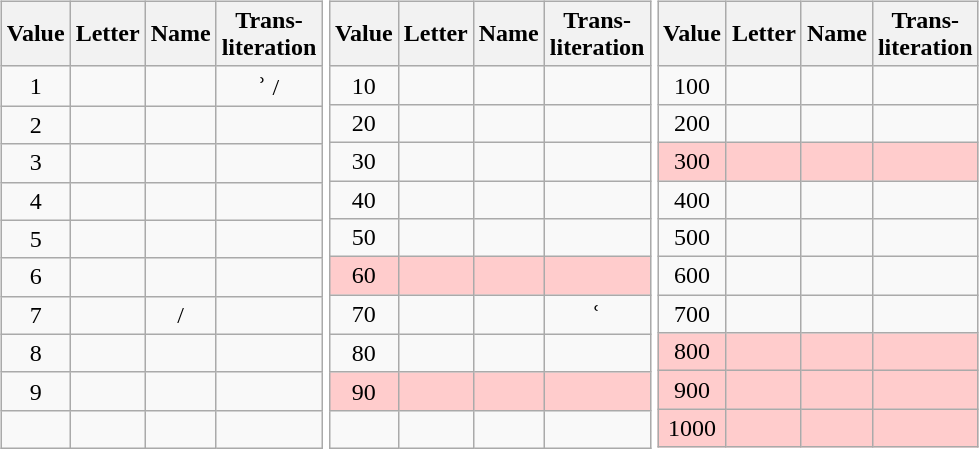<table>
<tr style="vertical-align: top;">
<td><br><table class="wikitable" style="text-align:center; margin: 0 0 0 0">
<tr>
<th>Value</th>
<th>Letter</th>
<th>Name</th>
<th>Trans-<br>literation</th>
</tr>
<tr>
<td>1</td>
<td></td>
<td></td>
<td>ʾ / </td>
</tr>
<tr>
<td>2</td>
<td><span></span></td>
<td></td>
<td></td>
</tr>
<tr>
<td>3</td>
<td><span></span></td>
<td></td>
<td></td>
</tr>
<tr>
<td>4</td>
<td><span></span></td>
<td></td>
<td></td>
</tr>
<tr>
<td>5</td>
<td><span></span></td>
<td></td>
<td></td>
</tr>
<tr>
<td>6</td>
<td><span></span></td>
<td></td>
<td></td>
</tr>
<tr>
<td>7</td>
<td><span></span></td>
<td>/</td>
<td></td>
</tr>
<tr>
<td>8</td>
<td><span></span></td>
<td></td>
<td></td>
</tr>
<tr>
<td>9</td>
<td><span></span></td>
<td></td>
<td></td>
</tr>
<tr>
<td> </td>
<td><span></span></td>
<td> </td>
<td> </td>
</tr>
</table>
</td>
<td><br><table class="wikitable" style="text-align:center; margin: 0 0 0 0">
<tr>
<th>Value</th>
<th>Letter</th>
<th>Name</th>
<th>Trans- <br>literation</th>
</tr>
<tr>
<td>10</td>
<td><span></span></td>
<td></td>
<td></td>
</tr>
<tr>
<td>20</td>
<td><span></span></td>
<td></td>
<td></td>
</tr>
<tr>
<td>30</td>
<td><span></span></td>
<td></td>
<td></td>
</tr>
<tr>
<td>40</td>
<td><span></span></td>
<td></td>
<td></td>
</tr>
<tr>
<td>50</td>
<td><span></span></td>
<td></td>
<td></td>
</tr>
<tr style="background:#ffcccc">
<td>60</td>
<td><span></span></td>
<td></td>
<td></td>
</tr>
<tr>
<td>70</td>
<td><span></span></td>
<td></td>
<td><span>ʿ</span></td>
</tr>
<tr>
<td>80</td>
<td><span></span></td>
<td></td>
<td></td>
</tr>
<tr style="background:#ffcccc">
<td>90</td>
<td><span></span></td>
<td></td>
<td></td>
</tr>
<tr>
<td> </td>
<td><span></span></td>
<td> </td>
<td> </td>
</tr>
</table>
</td>
<td><br><table class="wikitable" style="text-align:center; margin: 0 0 0 0">
<tr>
<th>Value</th>
<th>Letter</th>
<th>Name</th>
<th>Trans-<br>literation</th>
</tr>
<tr>
<td>100</td>
<td><span></span></td>
<td></td>
<td></td>
</tr>
<tr>
<td>200</td>
<td><span></span></td>
<td></td>
<td></td>
</tr>
<tr style="background:#ffcccc">
<td>300</td>
<td><span></span></td>
<td></td>
<td></td>
</tr>
<tr>
<td>400</td>
<td><span></span></td>
<td></td>
<td></td>
</tr>
<tr>
<td>500</td>
<td><span></span></td>
<td></td>
<td></td>
</tr>
<tr>
<td>600</td>
<td><span></span></td>
<td></td>
<td></td>
</tr>
<tr>
<td>700</td>
<td><span></span></td>
<td></td>
<td></td>
</tr>
<tr style="background:#ffcccc">
<td>800</td>
<td><span></span></td>
<td></td>
<td></td>
</tr>
<tr style="background:#ffcccc">
<td>900</td>
<td><span></span></td>
<td></td>
<td></td>
</tr>
<tr style="background:#ffcccc">
<td>1000</td>
<td><span></span></td>
<td></td>
<td></td>
</tr>
</table>
</td>
</tr>
</table>
